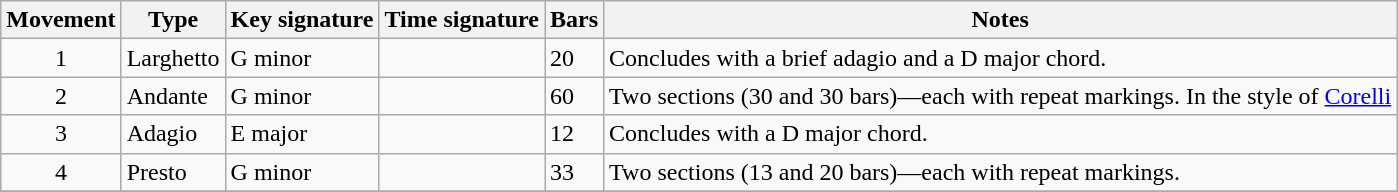<table class="wikitable" border="1">
<tr>
<th bgcolor=ececec>Movement</th>
<th bgcolor=ececec>Type</th>
<th bgcolor=ececec>Key signature</th>
<th bgcolor=ececec>Time signature</th>
<th bgcolor=ececec>Bars</th>
<th bgcolor=ececec>Notes</th>
</tr>
<tr>
<td align=center>1</td>
<td>Larghetto</td>
<td>G minor</td>
<td></td>
<td>20</td>
<td>Concludes with a brief adagio and a D major chord.</td>
</tr>
<tr>
<td align=center>2</td>
<td>Andante</td>
<td>G minor</td>
<td></td>
<td>60</td>
<td>Two sections (30 and 30 bars)—each with repeat markings. In the style of <a href='#'>Corelli</a></td>
</tr>
<tr>
<td align=center>3</td>
<td>Adagio</td>
<td>E major</td>
<td></td>
<td>12</td>
<td>Concludes with a D major chord.</td>
</tr>
<tr>
<td align=center>4</td>
<td>Presto</td>
<td>G minor</td>
<td></td>
<td>33</td>
<td>Two sections (13 and 20 bars)—each with repeat markings.</td>
</tr>
<tr>
</tr>
</table>
